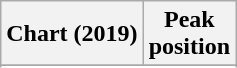<table class="wikitable sortable plainrowheaders" style="text-align:center;">
<tr>
<th scope="col">Chart (2019)</th>
<th scope="col">Peak<br>position</th>
</tr>
<tr>
</tr>
<tr>
</tr>
<tr>
</tr>
<tr>
</tr>
<tr>
</tr>
</table>
